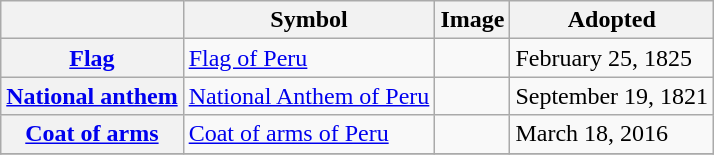<table class="wikitable">
<tr>
<th></th>
<th>Symbol</th>
<th>Image</th>
<th>Adopted</th>
</tr>
<tr>
<th><a href='#'>Flag</a></th>
<td><a href='#'>Flag of Peru</a></td>
<td></td>
<td>February 25, 1825</td>
</tr>
<tr>
<th><a href='#'>National anthem</a></th>
<td><a href='#'>National Anthem of Peru</a></td>
<td></td>
<td>September 19, 1821</td>
</tr>
<tr>
<th><a href='#'>Coat of arms</a></th>
<td><a href='#'>Coat of arms of Peru</a></td>
<td></td>
<td>March 18, 2016</td>
</tr>
<tr>
</tr>
</table>
